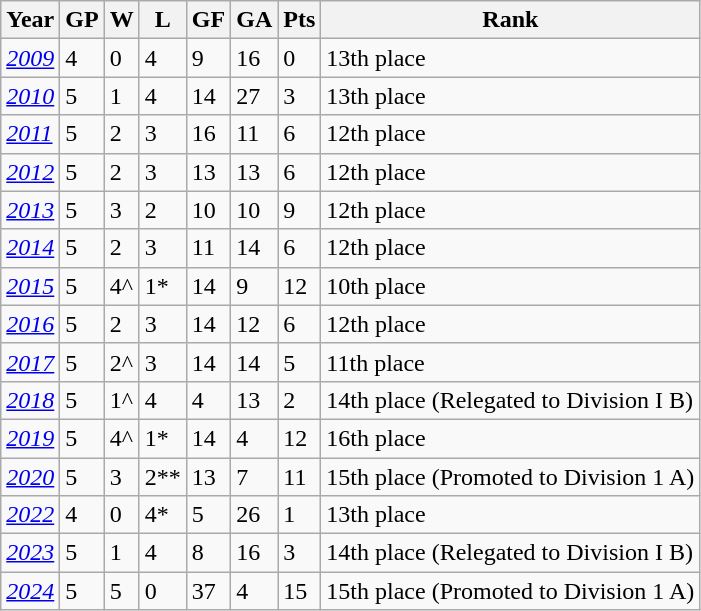<table class="wikitable">
<tr>
<th>Year</th>
<th>GP</th>
<th>W</th>
<th>L</th>
<th>GF</th>
<th>GA</th>
<th>Pts</th>
<th>Rank</th>
</tr>
<tr>
<td><em><a href='#'>2009</a></em></td>
<td>4</td>
<td>0</td>
<td>4</td>
<td>9</td>
<td>16</td>
<td>0</td>
<td>13th place</td>
</tr>
<tr>
<td><em><a href='#'>2010</a></em></td>
<td>5</td>
<td>1</td>
<td>4</td>
<td>14</td>
<td>27</td>
<td>3</td>
<td>13th place</td>
</tr>
<tr>
<td><em><a href='#'>2011</a></em></td>
<td>5</td>
<td>2</td>
<td>3</td>
<td>16</td>
<td>11</td>
<td>6</td>
<td>12th place</td>
</tr>
<tr>
<td><em><a href='#'>2012</a></em></td>
<td>5</td>
<td>2</td>
<td>3</td>
<td>13</td>
<td>13</td>
<td>6</td>
<td>12th place</td>
</tr>
<tr>
<td><em><a href='#'>2013</a></em></td>
<td>5</td>
<td>3</td>
<td>2</td>
<td>10</td>
<td>10</td>
<td>9</td>
<td>12th place</td>
</tr>
<tr>
<td><em><a href='#'>2014</a></em></td>
<td>5</td>
<td>2</td>
<td>3</td>
<td>11</td>
<td>14</td>
<td>6</td>
<td>12th place</td>
</tr>
<tr>
<td><em><a href='#'>2015</a></em></td>
<td>5</td>
<td>4^</td>
<td>1*</td>
<td>14</td>
<td>9</td>
<td>12</td>
<td>10th place</td>
</tr>
<tr>
<td><em><a href='#'>2016</a></em></td>
<td>5</td>
<td>2</td>
<td>3</td>
<td>14</td>
<td>12</td>
<td>6</td>
<td>12th place</td>
</tr>
<tr>
<td><em><a href='#'>2017</a></em></td>
<td>5</td>
<td>2^</td>
<td>3</td>
<td>14</td>
<td>14</td>
<td>5</td>
<td>11th place</td>
</tr>
<tr>
<td><em><a href='#'>2018</a></em></td>
<td>5</td>
<td>1^</td>
<td>4</td>
<td>4</td>
<td>13</td>
<td>2</td>
<td>14th place (Relegated to Division I B)</td>
</tr>
<tr>
<td><em><a href='#'>2019</a></em></td>
<td>5</td>
<td>4^</td>
<td>1*</td>
<td>14</td>
<td>4</td>
<td>12</td>
<td>16th place</td>
</tr>
<tr>
<td><em><a href='#'>2020</a></em></td>
<td>5</td>
<td>3</td>
<td>2**</td>
<td>13</td>
<td>7</td>
<td>11</td>
<td>15th place (Promoted to Division 1 A)</td>
</tr>
<tr>
<td><em><a href='#'>2022</a></em></td>
<td>4</td>
<td>0</td>
<td>4*</td>
<td>5</td>
<td>26</td>
<td>1</td>
<td>13th place</td>
</tr>
<tr>
<td><em><a href='#'>2023</a></em></td>
<td>5</td>
<td>1</td>
<td>4</td>
<td>8</td>
<td>16</td>
<td>3</td>
<td>14th place (Relegated to Division I B)</td>
</tr>
<tr>
<td><em><a href='#'>2024</a></em></td>
<td>5</td>
<td>5</td>
<td>0</td>
<td>37</td>
<td>4</td>
<td>15</td>
<td>15th place (Promoted to Division 1 A)</td>
</tr>
</table>
